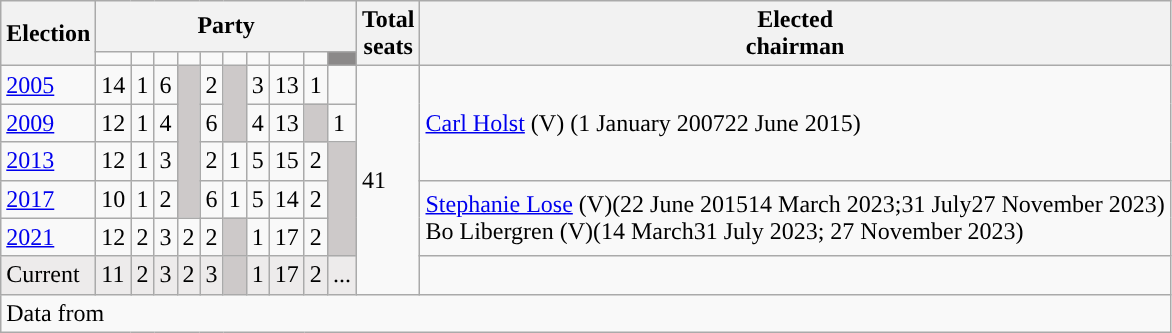<table class="wikitable">
<tr>
<th rowspan="2">Election</th>
<th colspan="10">Party</th>
<th rowspan="2">Total<br>seats</th>
<th rowspan="2">Elected<br>chairman</th>
</tr>
<tr>
<td style="background:"><strong><a href='#'></a></strong></td>
<td style="background:"><strong><a href='#'></a></strong></td>
<td style="background:"><strong><a href='#'></a></strong></td>
<td style="background:"><strong><a href='#'></a></strong></td>
<td style="background:"><strong><a href='#'></a></strong></td>
<td style="background:"><strong><a href='#'></a></strong></td>
<td style="background:"><strong><a href='#'></a></strong></td>
<td style="background:"><strong><a href='#'></a></strong></td>
<td style="background:"><strong><a href='#'></a></strong></td>
<td style="background:#8B8989;"><strong></strong></td>
</tr>
<tr>
<td><a href='#'>2005</a></td>
<td>14</td>
<td>1</td>
<td>6</td>
<td rowspan="4" style="background:#CDC9C9;"></td>
<td>2</td>
<td style="background:#CDC9C9;" rowspan="2"></td>
<td>3</td>
<td>13</td>
<td>1</td>
<td></td>
<td rowspan="6">41</td>
<td rowspan="3"><a href='#'>Carl Holst</a> (V) (1 January 200722 June 2015)</td>
</tr>
<tr>
<td><a href='#'>2009</a></td>
<td>12</td>
<td>1</td>
<td>4</td>
<td>6</td>
<td>4</td>
<td>13</td>
<td style="background:#CDC9C9;"></td>
<td>1</td>
</tr>
<tr>
<td><a href='#'>2013</a></td>
<td>12</td>
<td>1</td>
<td>3</td>
<td>2</td>
<td>1</td>
<td>5</td>
<td>15</td>
<td>2</td>
<td style="background:#CDC9C9;" rowspan="3"></td>
</tr>
<tr>
<td><a href='#'>2017</a></td>
<td>10</td>
<td>1</td>
<td>2</td>
<td>6</td>
<td>1</td>
<td>5</td>
<td>14</td>
<td>2</td>
<td rowspan="2"><a href='#'>Stephanie Lose</a> (V)(22 June 201514 March 2023;31 July27 November 2023)<br>Bo Libergren (V)(14 March31 July 2023; 27 November 2023)<br></td>
</tr>
<tr>
<td><a href='#'>2021</a></td>
<td>12</td>
<td>2</td>
<td>3</td>
<td>2</td>
<td>2</td>
<td style="background:#CDC9C9;"></td>
<td>1</td>
<td>17</td>
<td>2</td>
</tr>
<tr style="background:#edebeb;">
<td>Current</td>
<td>11</td>
<td>2</td>
<td>3</td>
<td>2</td>
<td>3</td>
<td style="background:#CDC9C9;"></td>
<td>1</td>
<td>17</td>
<td>2</td>
<td>...</td>
</tr>
<tr>
<td colspan="97">Data from </td>
</tr>
</table>
